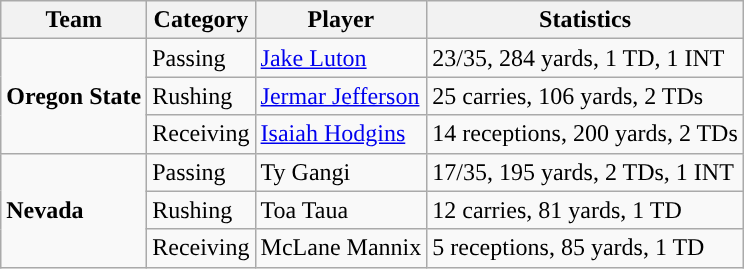<table class="wikitable" style="float: left;">
<tr>
<th>Team</th>
<th>Category</th>
<th>Player</th>
<th>Statistics</th>
</tr>
<tr>
<td rowspan=3><strong>Oregon State</strong></td>
<td>Passing</td>
<td><a href='#'>Jake Luton</a></td>
<td>23/35, 284 yards, 1 TD, 1 INT</td>
</tr>
<tr>
<td>Rushing</td>
<td><a href='#'>Jermar Jefferson</a></td>
<td>25 carries, 106 yards, 2 TDs</td>
</tr>
<tr>
<td>Receiving</td>
<td><a href='#'>Isaiah Hodgins</a></td>
<td>14 receptions, 200 yards, 2 TDs</td>
</tr>
<tr>
<td rowspan=3><strong>Nevada</strong></td>
<td>Passing</td>
<td>Ty Gangi</td>
<td>17/35, 195 yards, 2 TDs, 1 INT</td>
</tr>
<tr>
<td>Rushing</td>
<td>Toa Taua</td>
<td>12 carries, 81 yards, 1 TD</td>
</tr>
<tr>
<td>Receiving</td>
<td>McLane Mannix</td>
<td>5 receptions, 85 yards, 1 TD</td>
</tr>
</table>
